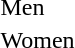<table>
<tr>
<td>Men</td>
<td></td>
<td></td>
<td></td>
</tr>
<tr>
<td>Women</td>
<td></td>
<td></td>
<td></td>
</tr>
</table>
